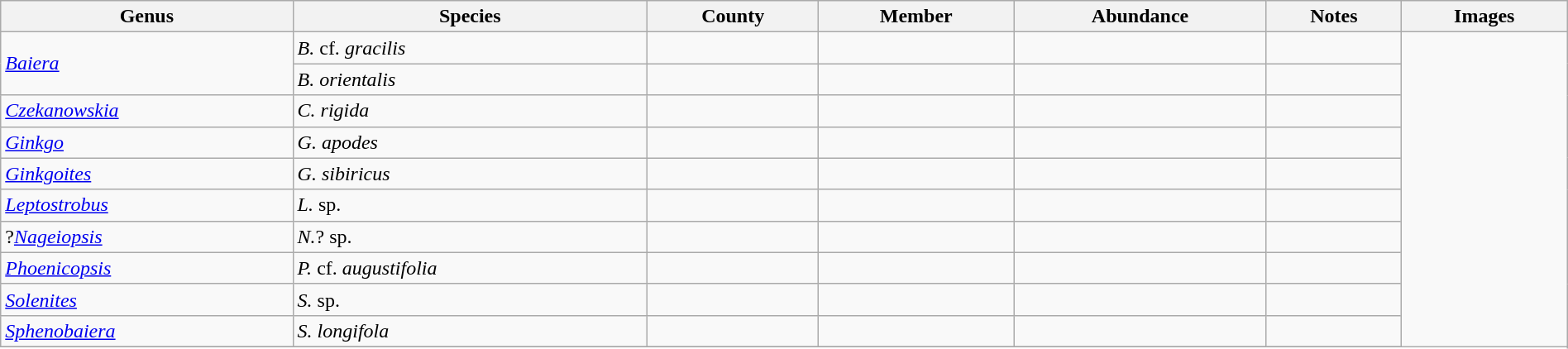<table class="wikitable" align="center" width="100%">
<tr>
<th>Genus</th>
<th>Species</th>
<th>County</th>
<th>Member</th>
<th>Abundance</th>
<th>Notes</th>
<th>Images</th>
</tr>
<tr>
<td rowspan=2><em><a href='#'>Baiera</a></em></td>
<td><em>B.</em> cf. <em>gracilis</em></td>
<td></td>
<td></td>
<td></td>
<td></td>
<td rowspan="99"></td>
</tr>
<tr>
<td><em>B. orientalis</em></td>
<td></td>
<td></td>
<td></td>
<td></td>
</tr>
<tr>
<td><em><a href='#'>Czekanowskia</a></em></td>
<td><em>C. rigida</em></td>
<td></td>
<td></td>
<td></td>
<td></td>
</tr>
<tr>
<td><em><a href='#'>Ginkgo</a></em></td>
<td><em>G. apodes</em></td>
<td></td>
<td></td>
<td></td>
<td></td>
</tr>
<tr>
<td><em><a href='#'>Ginkgoites</a></em></td>
<td><em>G. sibiricus</em></td>
<td></td>
<td></td>
<td></td>
<td></td>
</tr>
<tr>
<td><em><a href='#'>Leptostrobus</a></em></td>
<td><em>L.</em> sp.</td>
<td></td>
<td></td>
<td></td>
<td></td>
</tr>
<tr>
<td>?<em><a href='#'>Nageiopsis</a></em></td>
<td><em>N.</em>? sp.</td>
<td></td>
<td></td>
<td></td>
<td></td>
</tr>
<tr>
<td><em><a href='#'>Phoenicopsis</a></em></td>
<td><em>P.</em> cf. <em>augustifolia</em></td>
<td></td>
<td></td>
<td></td>
<td></td>
</tr>
<tr>
<td><em><a href='#'>Solenites</a></em></td>
<td><em>S.</em> sp.</td>
<td></td>
<td></td>
<td></td>
<td></td>
</tr>
<tr>
<td><em><a href='#'>Sphenobaiera</a></em></td>
<td><em>S. longifola</em></td>
<td></td>
<td></td>
<td></td>
<td></td>
</tr>
<tr>
</tr>
</table>
